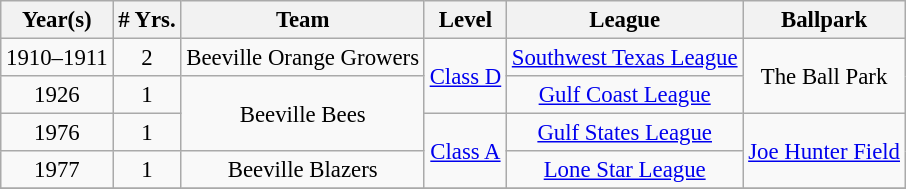<table class="wikitable" style="text-align:center; font-size: 95%;">
<tr>
<th>Year(s)</th>
<th># Yrs.</th>
<th>Team</th>
<th>Level</th>
<th>League</th>
<th>Ballpark</th>
</tr>
<tr>
<td>1910–1911</td>
<td>2</td>
<td>Beeville Orange Growers</td>
<td rowspan=2><a href='#'>Class D</a></td>
<td><a href='#'>Southwest Texas League</a></td>
<td rowspan=2>The Ball Park</td>
</tr>
<tr>
<td>1926</td>
<td>1</td>
<td rowspan=2>Beeville Bees</td>
<td><a href='#'>Gulf Coast League</a></td>
</tr>
<tr>
<td>1976</td>
<td>1</td>
<td rowspan=2><a href='#'>Class A</a></td>
<td><a href='#'>Gulf States League</a></td>
<td rowspan=2><a href='#'>Joe Hunter Field</a></td>
</tr>
<tr>
<td>1977</td>
<td>1</td>
<td>Beeville Blazers</td>
<td><a href='#'>Lone Star League</a></td>
</tr>
<tr>
</tr>
</table>
